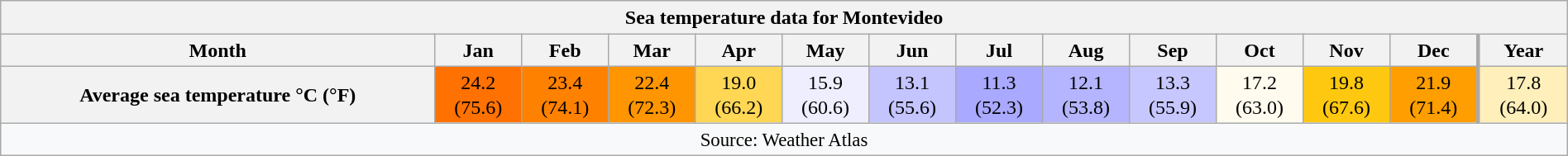<table style="width:100%;text-align:center;line-height:1.2em;margin-left:auto;margin-right:auto" class="wikitable mw-collapsible">
<tr>
<th Colspan=14>Sea temperature data for Montevideo</th>
</tr>
<tr>
<th>Month</th>
<th>Jan</th>
<th>Feb</th>
<th>Mar</th>
<th>Apr</th>
<th>May</th>
<th>Jun</th>
<th>Jul</th>
<th>Aug</th>
<th>Sep</th>
<th>Oct</th>
<th>Nov</th>
<th>Dec</th>
<th style="border-left-width:medium">Year</th>
</tr>
<tr>
<th>Average sea temperature °C (°F)</th>
<td style="background:#FF7100;color:#000000;">24.2<br>(75.6)</td>
<td style="background:#FF8100;color:#000000;">23.4<br>(74.1)</td>
<td style="background:#FF9500;color:#000000;">22.4<br>(72.3)</td>
<td style="background:#FFD755;color:#000000;">19.0<br>(66.2)</td>
<td style="background:#EEEEFF;color:#000000;">15.9<br>(60.6)</td>
<td style="background:#C4C4FF;color:#000000;">13.1<br>(55.6)</td>
<td style="background:#A9A9FF;color:#000000;">11.3<br>(52.3)</td>
<td style="background:#B5B5FF;color:#000000;">12.1<br>(53.8)</td>
<td style="background:#C7C7FF;color:#000000;">13.3<br>(55.9)</td>
<td style="background:#FFFBEE;color:#000000;">17.2<br>(63.0)</td>
<td style="background:#FFC810;color:#000000;">19.8<br>(67.6)</td>
<td style="background:#FF9E00;color:#000000;">21.9<br>(71.4)</td>
<td style="background:#FFEFBA;color:#000000;border-left-width:medium">17.8<br>(64.0)</td>
</tr>
<tr>
<th Colspan=14 style="background:#f8f9fa;font-weight:normal;font-size:95%;">Source: Weather Atlas</th>
</tr>
</table>
